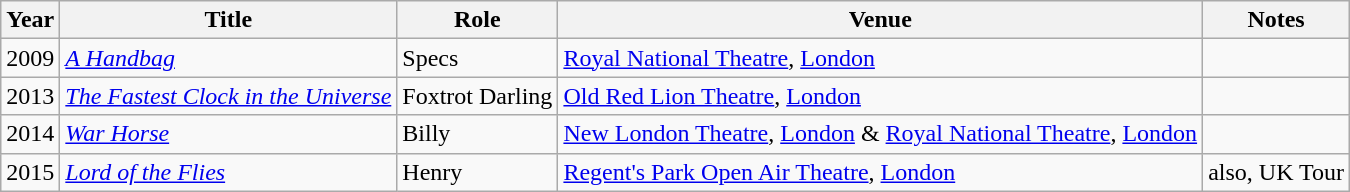<table class="wikitable">
<tr>
<th>Year</th>
<th>Title</th>
<th>Role</th>
<th>Venue</th>
<th>Notes</th>
</tr>
<tr>
<td>2009</td>
<td><em><a href='#'>A Handbag</a></em></td>
<td>Specs</td>
<td><a href='#'>Royal National Theatre</a>, <a href='#'>London</a></td>
<td></td>
</tr>
<tr>
<td>2013</td>
<td><em><a href='#'>The Fastest Clock in the Universe</a></em></td>
<td>Foxtrot Darling</td>
<td><a href='#'>Old Red Lion Theatre</a>, <a href='#'>London</a></td>
<td></td>
</tr>
<tr>
<td>2014</td>
<td><em><a href='#'>War Horse</a></em></td>
<td>Billy</td>
<td><a href='#'>New London Theatre</a>, <a href='#'>London</a> & <a href='#'>Royal National Theatre</a>, <a href='#'>London</a></td>
</tr>
<tr>
<td>2015</td>
<td><em><a href='#'>Lord of the Flies</a></em></td>
<td>Henry</td>
<td><a href='#'>Regent's Park Open Air Theatre</a>, <a href='#'>London</a></td>
<td>also, UK Tour</td>
</tr>
</table>
